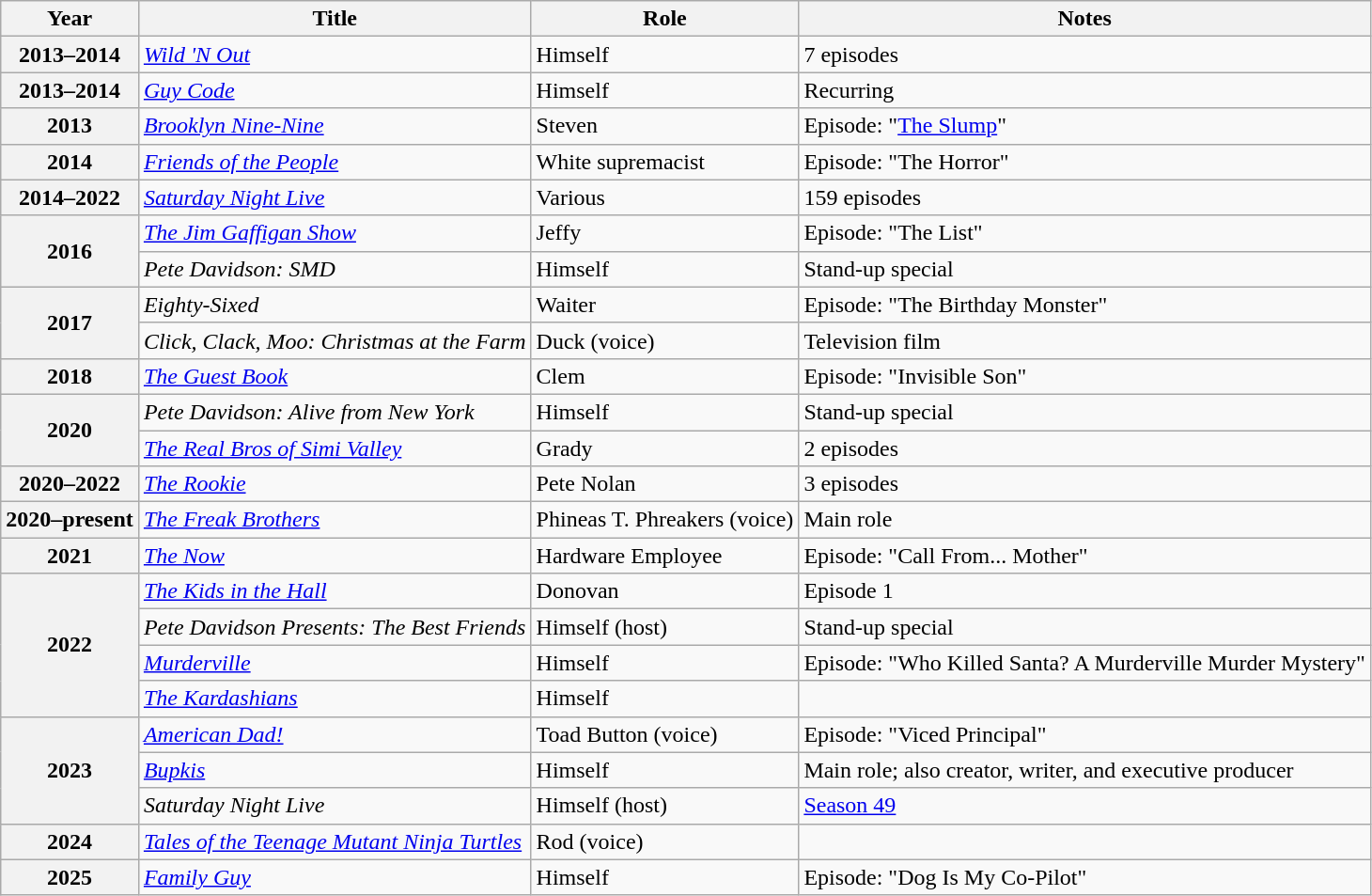<table class="wikitable plainrowheaders sortable" style="margin-right: 0;">
<tr>
<th scope="col">Year</th>
<th scope="col">Title</th>
<th scope="col">Role</th>
<th scope="col">Notes</th>
</tr>
<tr>
<th scope="row">2013–2014</th>
<td><em><a href='#'>Wild 'N Out</a></em></td>
<td>Himself</td>
<td>7 episodes</td>
</tr>
<tr>
<th scope="row">2013–2014</th>
<td><em><a href='#'>Guy Code</a></em></td>
<td>Himself</td>
<td>Recurring</td>
</tr>
<tr>
<th scope="row">2013</th>
<td><em><a href='#'>Brooklyn Nine-Nine</a></em></td>
<td>Steven</td>
<td>Episode: "<a href='#'>The Slump</a>"</td>
</tr>
<tr>
<th scope="row">2014</th>
<td><em><a href='#'>Friends of the People</a></em></td>
<td>White supremacist</td>
<td>Episode: "The Horror"</td>
</tr>
<tr>
<th scope="row">2014–2022</th>
<td><em><a href='#'>Saturday Night Live</a></em></td>
<td>Various</td>
<td>159 episodes</td>
</tr>
<tr>
<th scope="row" rowspan="2">2016</th>
<td><em><a href='#'>The Jim Gaffigan Show</a></em></td>
<td>Jeffy</td>
<td>Episode: "The List"</td>
</tr>
<tr>
<td scope="row"><em>Pete Davidson: SMD</em></td>
<td>Himself</td>
<td>Stand-up special</td>
</tr>
<tr>
<th scope="row" rowspan="2">2017</th>
<td><em>Eighty-Sixed</em></td>
<td>Waiter</td>
<td>Episode: "The Birthday Monster"</td>
</tr>
<tr>
<td><em>Click, Clack, Moo: Christmas at the Farm</em></td>
<td>Duck (voice)</td>
<td>Television film</td>
</tr>
<tr>
<th scope="row">2018</th>
<td><em><a href='#'>The Guest Book</a></em></td>
<td>Clem</td>
<td>Episode: "Invisible Son"</td>
</tr>
<tr>
<th scope="row" rowspan="2">2020</th>
<td><em>Pete Davidson: Alive from New York</em></td>
<td>Himself</td>
<td>Stand-up special</td>
</tr>
<tr>
<td><em><a href='#'>The Real Bros of Simi Valley</a></em></td>
<td>Grady</td>
<td>2 episodes</td>
</tr>
<tr>
<th scope="row">2020–2022</th>
<td><a href='#'><em>The Rookie</em></a></td>
<td>Pete Nolan</td>
<td>3 episodes</td>
</tr>
<tr>
<th scope="row">2020–present</th>
<td><em><a href='#'>The Freak Brothers</a></em></td>
<td>Phineas T. Phreakers (voice)</td>
<td>Main role</td>
</tr>
<tr>
<th scope="row">2021</th>
<td><a href='#'><em>The Now</em></a></td>
<td>Hardware Employee</td>
<td>Episode: "Call From... Mother"</td>
</tr>
<tr>
<th scope="row" rowspan="4">2022</th>
<td><em><a href='#'>The Kids in the Hall</a></em></td>
<td>Donovan</td>
<td>Episode 1</td>
</tr>
<tr>
<td><em>Pete Davidson Presents: The Best Friends</em></td>
<td>Himself (host)</td>
<td>Stand-up special</td>
</tr>
<tr>
<td><a href='#'><em>Murderville</em></a></td>
<td>Himself</td>
<td>Episode: "Who Killed Santa? A Murderville Murder Mystery"</td>
</tr>
<tr>
<td><em><a href='#'>The Kardashians</a></em></td>
<td>Himself</td>
<td></td>
</tr>
<tr>
<th scope="row" rowspan="3">2023</th>
<td><em><a href='#'>American Dad!</a></em></td>
<td>Toad Button (voice)</td>
<td>Episode: "Viced Principal"</td>
</tr>
<tr>
<td><em><a href='#'>Bupkis</a></em></td>
<td>Himself</td>
<td>Main role; also creator, writer, and executive producer</td>
</tr>
<tr>
<td><em>Saturday Night Live</em></td>
<td>Himself (host)</td>
<td><a href='#'>Season 49</a></td>
</tr>
<tr>
<th scope="row">2024</th>
<td><em><a href='#'>Tales of the Teenage Mutant Ninja Turtles</a></em></td>
<td>Rod (voice)</td>
<td></td>
</tr>
<tr>
<th scope="row">2025</th>
<td><em><a href='#'>Family Guy</a></em></td>
<td>Himself</td>
<td>Episode: "Dog Is My Co-Pilot"</td>
</tr>
</table>
